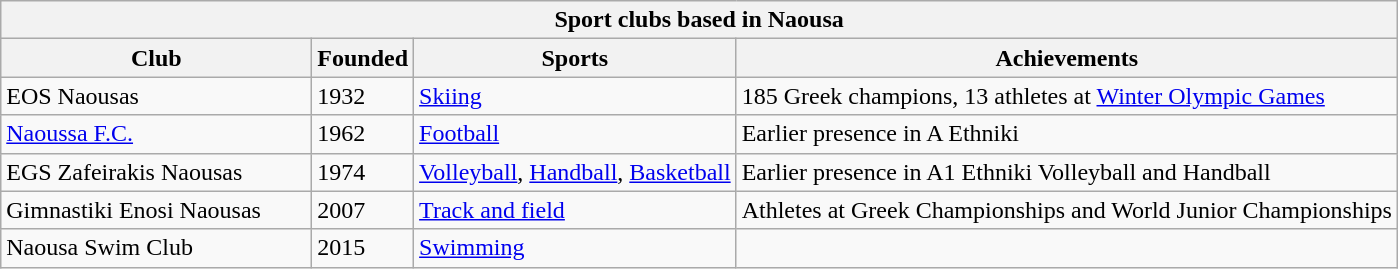<table class="wikitable">
<tr>
<th colspan="4">Sport clubs based in Naousa</th>
</tr>
<tr>
<th width="200">Club</th>
<th>Founded</th>
<th>Sports</th>
<th>Achievements</th>
</tr>
<tr>
<td>EOS Naousas</td>
<td>1932</td>
<td><a href='#'>Skiing</a></td>
<td>185 Greek champions, 13 athletes at <a href='#'>Winter Olympic Games</a></td>
</tr>
<tr>
<td><a href='#'>Naoussa F.C.</a></td>
<td>1962</td>
<td><a href='#'>Football</a></td>
<td>Earlier presence in A Ethniki</td>
</tr>
<tr>
<td>EGS Zafeirakis Naousas</td>
<td>1974</td>
<td><a href='#'>Volleyball</a>, <a href='#'>Handball</a>, <a href='#'>Basketball</a></td>
<td>Earlier presence in A1 Ethniki Volleyball and Handball</td>
</tr>
<tr>
<td>Gimnastiki Enosi Naousas</td>
<td>2007</td>
<td><a href='#'>Track and field</a></td>
<td>Athletes at Greek Championships and World Junior Championships</td>
</tr>
<tr>
<td>Naousa Swim Club</td>
<td>2015</td>
<td><a href='#'>Swimming</a></td>
<td></td>
</tr>
</table>
